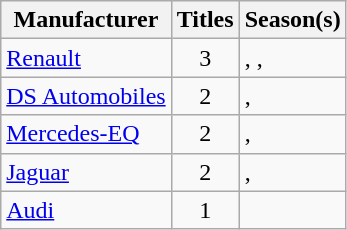<table class="wikitable sortable">
<tr>
<th scope=col>Manufacturer</th>
<th scope=col>Titles</th>
<th scope=col>Season(s)</th>
</tr>
<tr>
<td> <a href='#'>Renault</a></td>
<td align=center>3</td>
<td>, , </td>
</tr>
<tr>
<td> <a href='#'>DS Automobiles</a></td>
<td align=center>2</td>
<td>, </td>
</tr>
<tr>
<td> <a href='#'>Mercedes-EQ</a></td>
<td align=center>2</td>
<td>, </td>
</tr>
<tr>
<td> <a href='#'>Jaguar</a></td>
<td align=center>2</td>
<td>, </td>
</tr>
<tr>
<td> <a href='#'>Audi</a></td>
<td align=center>1</td>
<td></td>
</tr>
</table>
